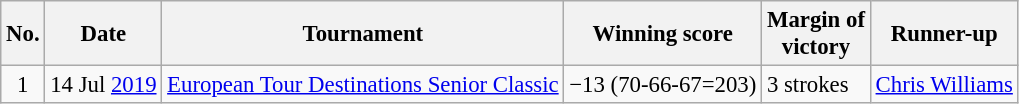<table class="wikitable" style="font-size:95%;">
<tr>
<th>No.</th>
<th>Date</th>
<th>Tournament</th>
<th>Winning score</th>
<th>Margin of<br>victory</th>
<th>Runner-up</th>
</tr>
<tr>
<td align=center>1</td>
<td align=right>14 Jul <a href='#'>2019</a></td>
<td><a href='#'>European Tour Destinations Senior Classic</a></td>
<td>−13 (70-66-67=203)</td>
<td>3 strokes</td>
<td> <a href='#'>Chris Williams</a></td>
</tr>
</table>
